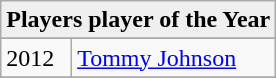<table class="wikitable">
<tr>
<th style="background:#efefef;" colspan="14">Players player of the Year</th>
</tr>
<tr style="background:#efefef;">
</tr>
<tr>
<td>2012</td>
<td><a href='#'>Tommy Johnson</a></td>
</tr>
<tr>
</tr>
</table>
